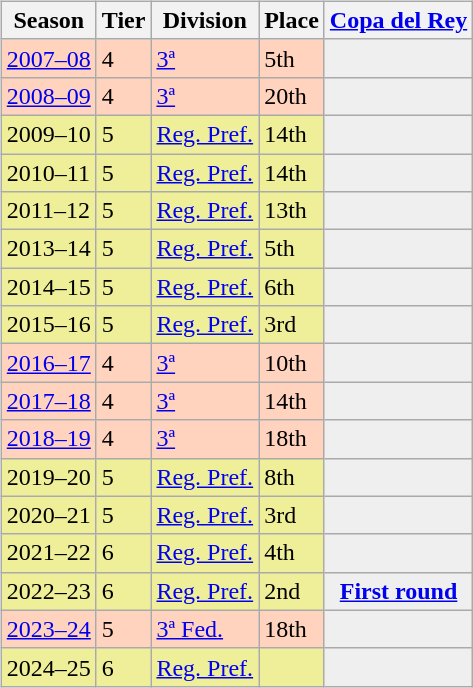<table>
<tr>
<td valign="top" width=0%><br><table class="wikitable">
<tr style="background:#f0f6fa;">
<th>Season</th>
<th>Tier</th>
<th>Division</th>
<th>Place</th>
<th><a href='#'>Copa del Rey</a></th>
</tr>
<tr>
<td style="background:#FFD3BD;"><a href='#'>2007–08</a></td>
<td style="background:#FFD3BD;">4</td>
<td style="background:#FFD3BD;"><a href='#'>3ª</a></td>
<td style="background:#FFD3BD;">5th</td>
<th style="background:#efefef;"></th>
</tr>
<tr>
<td style="background:#FFD3BD;"><a href='#'>2008–09</a></td>
<td style="background:#FFD3BD;">4</td>
<td style="background:#FFD3BD;"><a href='#'>3ª</a></td>
<td style="background:#FFD3BD;">20th</td>
<td style="background:#efefef;"></td>
</tr>
<tr>
<td style="background:#EFEF99;">2009–10</td>
<td style="background:#EFEF99;">5</td>
<td style="background:#EFEF99;"><a href='#'>Reg. Pref.</a></td>
<td style="background:#EFEF99;">14th</td>
<th style="background:#efefef;"></th>
</tr>
<tr>
<td style="background:#EFEF99;">2010–11</td>
<td style="background:#EFEF99;">5</td>
<td style="background:#EFEF99;"><a href='#'>Reg. Pref.</a></td>
<td style="background:#EFEF99;">14th</td>
<th style="background:#efefef;"></th>
</tr>
<tr>
<td style="background:#EFEF99;">2011–12</td>
<td style="background:#EFEF99;">5</td>
<td style="background:#EFEF99;"><a href='#'>Reg. Pref.</a></td>
<td style="background:#EFEF99;">13th</td>
<th style="background:#efefef;"></th>
</tr>
<tr>
<td style="background:#EFEF99;">2013–14</td>
<td style="background:#EFEF99;">5</td>
<td style="background:#EFEF99;"><a href='#'>Reg. Pref.</a></td>
<td style="background:#EFEF99;">5th</td>
<th style="background:#efefef;"></th>
</tr>
<tr>
<td style="background:#EFEF99;">2014–15</td>
<td style="background:#EFEF99;">5</td>
<td style="background:#EFEF99;"><a href='#'>Reg. Pref.</a></td>
<td style="background:#EFEF99;">6th</td>
<th style="background:#efefef;"></th>
</tr>
<tr>
<td style="background:#EFEF99;">2015–16</td>
<td style="background:#EFEF99;">5</td>
<td style="background:#EFEF99;"><a href='#'>Reg. Pref.</a></td>
<td style="background:#EFEF99;">3rd</td>
<th style="background:#efefef;"></th>
</tr>
<tr>
<td style="background:#FFD3BD;"><a href='#'>2016–17</a></td>
<td style="background:#FFD3BD;">4</td>
<td style="background:#FFD3BD;"><a href='#'>3ª</a></td>
<td style="background:#FFD3BD;">10th</td>
<th style="background:#efefef;"></th>
</tr>
<tr>
<td style="background:#FFD3BD;"><a href='#'>2017–18</a></td>
<td style="background:#FFD3BD;">4</td>
<td style="background:#FFD3BD;"><a href='#'>3ª</a></td>
<td style="background:#FFD3BD;">14th</td>
<th style="background:#efefef;"></th>
</tr>
<tr>
<td style="background:#FFD3BD;"><a href='#'>2018–19</a></td>
<td style="background:#FFD3BD;">4</td>
<td style="background:#FFD3BD;"><a href='#'>3ª</a></td>
<td style="background:#FFD3BD;">18th</td>
<th style="background:#efefef;"></th>
</tr>
<tr>
<td style="background:#EFEF99;">2019–20</td>
<td style="background:#EFEF99;">5</td>
<td style="background:#EFEF99;"><a href='#'>Reg. Pref.</a></td>
<td style="background:#EFEF99;">8th</td>
<th style="background:#efefef;"></th>
</tr>
<tr>
<td style="background:#EFEF99;">2020–21</td>
<td style="background:#EFEF99;">5</td>
<td style="background:#EFEF99;"><a href='#'>Reg. Pref.</a></td>
<td style="background:#EFEF99;">3rd</td>
<th style="background:#efefef;"></th>
</tr>
<tr>
<td style="background:#EFEF99;">2021–22</td>
<td style="background:#EFEF99;">6</td>
<td style="background:#EFEF99;"><a href='#'>Reg. Pref.</a></td>
<td style="background:#EFEF99;">4th</td>
<th style="background:#efefef;"></th>
</tr>
<tr>
<td style="background:#EFEF99;">2022–23</td>
<td style="background:#EFEF99;">6</td>
<td style="background:#EFEF99;"><a href='#'>Reg. Pref.</a></td>
<td style="background:#EFEF99;">2nd</td>
<th style="background:#efefef;"><a href='#'>First round</a></th>
</tr>
<tr>
<td style="background:#FFD3BD;"><a href='#'>2023–24</a></td>
<td style="background:#FFD3BD;">5</td>
<td style="background:#FFD3BD;"><a href='#'>3ª Fed.</a></td>
<td style="background:#FFD3BD;">18th</td>
<th style="background:#efefef;"></th>
</tr>
<tr>
<td style="background:#EFEF99;">2024–25</td>
<td style="background:#EFEF99;">6</td>
<td style="background:#EFEF99;"><a href='#'>Reg. Pref.</a></td>
<td style="background:#EFEF99;"></td>
<th style="background:#efefef;"></th>
</tr>
</table>
</td>
</tr>
</table>
